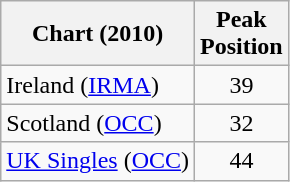<table class="wikitable">
<tr>
<th>Chart (2010)</th>
<th>Peak<br>Position</th>
</tr>
<tr>
<td>Ireland (<a href='#'>IRMA</a>)</td>
<td style="text-align:center;">39</td>
</tr>
<tr>
<td>Scotland (<a href='#'>OCC</a>)</td>
<td style="text-align:center;">32</td>
</tr>
<tr>
<td><a href='#'>UK Singles</a> (<a href='#'>OCC</a>)</td>
<td style="text-align:center;">44</td>
</tr>
</table>
